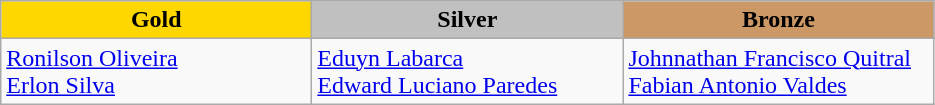<table class="wikitable" style="text-align:left">
<tr align="center">
<td width=200 bgcolor=gold><strong>Gold</strong></td>
<td width=200 bgcolor=silver><strong>Silver</strong></td>
<td width=200 bgcolor=CC9966><strong>Bronze</strong></td>
</tr>
<tr>
<td><a href='#'>Ronilson Oliveira</a><br><a href='#'>Erlon Silva</a><br><em></em></td>
<td><a href='#'>Eduyn Labarca</a><br><a href='#'>Edward Luciano Paredes</a><br><em></em></td>
<td><a href='#'>Johnnathan Francisco Quitral</a><br><a href='#'>Fabian Antonio Valdes</a><br><em></em></td>
</tr>
</table>
